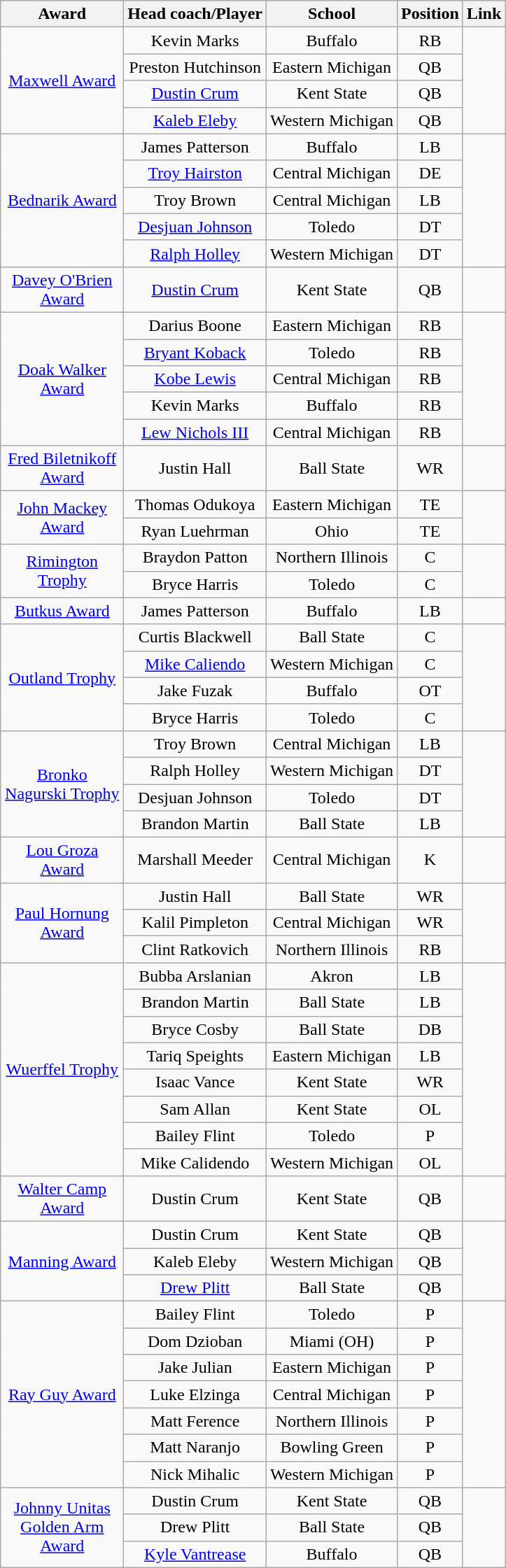<table class="wikitable sortable" style="text-align: center;">
<tr>
<th style="width:110px;">Award</th>
<th>Head coach/Player</th>
<th>School</th>
<th>Position</th>
<th>Link</th>
</tr>
<tr>
<td rowspan=4><a href='#'>Maxwell Award</a></td>
<td>Kevin Marks</td>
<td style=>Buffalo</td>
<td>RB</td>
<td rowspan=4></td>
</tr>
<tr>
<td>Preston Hutchinson</td>
<td style=>Eastern Michigan</td>
<td>QB</td>
</tr>
<tr>
<td><a href='#'>Dustin Crum</a></td>
<td style=>Kent State</td>
<td>QB</td>
</tr>
<tr>
<td><a href='#'>Kaleb Eleby</a></td>
<td style=>Western Michigan</td>
<td>QB</td>
</tr>
<tr>
<td rowspan=5><a href='#'>Bednarik Award</a></td>
<td>James Patterson</td>
<td style=>Buffalo</td>
<td>LB</td>
<td rowspan=5></td>
</tr>
<tr>
<td><a href='#'>Troy Hairston</a></td>
<td style=>Central Michigan</td>
<td>DE</td>
</tr>
<tr>
<td>Troy Brown</td>
<td style=>Central Michigan</td>
<td>LB</td>
</tr>
<tr>
<td><a href='#'>Desjuan Johnson</a></td>
<td style=>Toledo</td>
<td>DT</td>
</tr>
<tr>
<td><a href='#'>Ralph Holley</a></td>
<td style=>Western Michigan</td>
<td>DT</td>
</tr>
<tr>
<td><a href='#'>Davey O'Brien Award</a></td>
<td><a href='#'>Dustin Crum</a></td>
<td style=>Kent State</td>
<td>QB</td>
<td></td>
</tr>
<tr>
<td rowspan=5><a href='#'>Doak Walker Award</a></td>
<td>Darius Boone</td>
<td style=>Eastern Michigan</td>
<td>RB</td>
<td rowspan=5></td>
</tr>
<tr>
<td><a href='#'>Bryant Koback</a></td>
<td style=>Toledo</td>
<td>RB</td>
</tr>
<tr>
<td><a href='#'>Kobe Lewis</a></td>
<td style=>Central Michigan</td>
<td>RB</td>
</tr>
<tr>
<td>Kevin Marks</td>
<td style=>Buffalo</td>
<td>RB</td>
</tr>
<tr>
<td><a href='#'>Lew Nichols III</a></td>
<td style=>Central Michigan</td>
<td>RB</td>
</tr>
<tr>
<td><a href='#'>Fred Biletnikoff Award</a></td>
<td>Justin Hall</td>
<td style=>Ball State</td>
<td>WR</td>
<td></td>
</tr>
<tr>
<td rowspan=2><a href='#'>John Mackey Award</a></td>
<td>Thomas Odukoya</td>
<td style=>Eastern Michigan</td>
<td>TE</td>
<td rowspan=2></td>
</tr>
<tr>
<td>Ryan Luehrman</td>
<td style=>Ohio</td>
<td>TE</td>
</tr>
<tr>
<td rowspan=2><a href='#'>Rimington Trophy</a></td>
<td>Braydon Patton</td>
<td style=>Northern Illinois</td>
<td>C</td>
<td rowspan=2></td>
</tr>
<tr>
<td>Bryce Harris</td>
<td style=>Toledo</td>
<td>C</td>
</tr>
<tr>
<td><a href='#'>Butkus Award</a></td>
<td>James Patterson</td>
<td style=>Buffalo</td>
<td>LB</td>
<td></td>
</tr>
<tr>
<td rowspan=4><a href='#'>Outland Trophy</a></td>
<td>Curtis Blackwell</td>
<td style=>Ball State</td>
<td>C</td>
<td rowspan=4></td>
</tr>
<tr>
<td><a href='#'>Mike Caliendo</a></td>
<td style=>Western Michigan</td>
<td>C</td>
</tr>
<tr>
<td>Jake Fuzak</td>
<td style=>Buffalo</td>
<td>OT</td>
</tr>
<tr>
<td>Bryce Harris</td>
<td style=>Toledo</td>
<td>C</td>
</tr>
<tr>
<td rowspan=4><a href='#'>Bronko Nagurski Trophy</a></td>
<td>Troy Brown</td>
<td style=>Central Michigan</td>
<td>LB</td>
<td rowspan=4></td>
</tr>
<tr>
<td>Ralph Holley</td>
<td style=>Western Michigan</td>
<td>DT</td>
</tr>
<tr>
<td>Desjuan Johnson</td>
<td style=>Toledo</td>
<td>DT</td>
</tr>
<tr>
<td>Brandon Martin</td>
<td style=>Ball State</td>
<td>LB</td>
</tr>
<tr>
<td><a href='#'>Lou Groza Award</a></td>
<td>Marshall Meeder</td>
<td style=>Central Michigan</td>
<td>K</td>
<td></td>
</tr>
<tr>
<td rowspan=3><a href='#'>Paul Hornung Award</a></td>
<td>Justin Hall</td>
<td style=>Ball State</td>
<td>WR</td>
<td rowspan=3></td>
</tr>
<tr>
<td>Kalil Pimpleton</td>
<td style=>Central Michigan</td>
<td>WR</td>
</tr>
<tr>
<td>Clint Ratkovich</td>
<td style=>Northern Illinois</td>
<td>RB</td>
</tr>
<tr>
<td rowspan=8><a href='#'>Wuerffel Trophy</a></td>
<td>Bubba Arslanian</td>
<td style=>Akron</td>
<td>LB</td>
<td rowspan=8></td>
</tr>
<tr>
<td>Brandon Martin</td>
<td style=>Ball State</td>
<td>LB</td>
</tr>
<tr>
<td>Bryce Cosby</td>
<td style=>Ball State</td>
<td>DB</td>
</tr>
<tr>
<td>Tariq Speights</td>
<td style=>Eastern Michigan</td>
<td>LB</td>
</tr>
<tr>
<td>Isaac Vance</td>
<td style=>Kent State</td>
<td>WR</td>
</tr>
<tr>
<td>Sam Allan</td>
<td style=>Kent State</td>
<td>OL</td>
</tr>
<tr>
<td>Bailey Flint</td>
<td style=>Toledo</td>
<td>P</td>
</tr>
<tr>
<td>Mike Calidendo</td>
<td style=>Western Michigan</td>
<td>OL</td>
</tr>
<tr>
<td><a href='#'>Walter Camp Award</a></td>
<td>Dustin Crum</td>
<td style=>Kent State</td>
<td>QB</td>
<td></td>
</tr>
<tr>
<td rowspan=3><a href='#'>Manning Award</a></td>
<td>Dustin Crum</td>
<td style=>Kent State</td>
<td>QB</td>
<td rowspan=3></td>
</tr>
<tr>
<td>Kaleb Eleby</td>
<td style=>Western Michigan</td>
<td>QB</td>
</tr>
<tr>
<td><a href='#'>Drew Plitt</a></td>
<td style=>Ball State</td>
<td>QB</td>
</tr>
<tr>
<td rowspan=7><a href='#'>Ray Guy Award</a></td>
<td>Bailey Flint</td>
<td style=>Toledo</td>
<td>P</td>
<td rowspan=7></td>
</tr>
<tr>
<td>Dom Dzioban</td>
<td style=>Miami (OH)</td>
<td>P</td>
</tr>
<tr>
<td>Jake Julian</td>
<td style=>Eastern Michigan</td>
<td>P</td>
</tr>
<tr>
<td>Luke Elzinga</td>
<td style=>Central Michigan</td>
<td>P</td>
</tr>
<tr>
<td>Matt Ference</td>
<td style=>Northern Illinois</td>
<td>P</td>
</tr>
<tr>
<td>Matt Naranjo</td>
<td style=>Bowling Green</td>
<td>P</td>
</tr>
<tr>
<td>Nick Mihalic</td>
<td style=>Western Michigan</td>
<td>P</td>
</tr>
<tr>
<td rowspan=3><a href='#'>Johnny Unitas Golden Arm Award</a></td>
<td>Dustin Crum</td>
<td style=>Kent State</td>
<td>QB</td>
<td rowspan=3></td>
</tr>
<tr>
<td>Drew Plitt</td>
<td style=>Ball State</td>
<td>QB</td>
</tr>
<tr>
<td><a href='#'>Kyle Vantrease</a></td>
<td style=>Buffalo</td>
<td>QB</td>
</tr>
</table>
